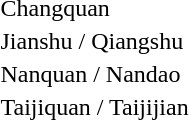<table>
<tr>
<td>Changquan</td>
<td></td>
<td></td>
<td></td>
</tr>
<tr>
<td>Jianshu / Qiangshu</td>
<td></td>
<td></td>
<td></td>
</tr>
<tr>
<td>Nanquan / Nandao</td>
<td></td>
<td></td>
<td></td>
</tr>
<tr>
<td>Taijiquan / Taijijian</td>
<td></td>
<td></td>
<td></td>
</tr>
</table>
